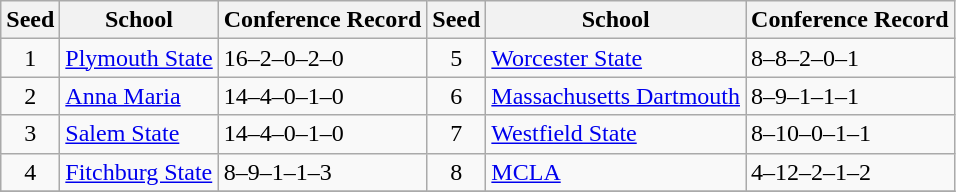<table class="wikitable">
<tr>
<th>Seed</th>
<th>School</th>
<th>Conference Record</th>
<th>Seed</th>
<th>School</th>
<th>Conference Record</th>
</tr>
<tr>
<td align=center>1</td>
<td><a href='#'>Plymouth State</a></td>
<td>16–2–0–2–0</td>
<td align=center>5</td>
<td><a href='#'>Worcester State</a></td>
<td>8–8–2–0–1</td>
</tr>
<tr>
<td align=center>2</td>
<td><a href='#'>Anna Maria</a></td>
<td>14–4–0–1–0</td>
<td align=center>6</td>
<td><a href='#'>Massachusetts Dartmouth</a></td>
<td>8–9–1–1–1</td>
</tr>
<tr>
<td align=center>3</td>
<td><a href='#'>Salem State</a></td>
<td>14–4–0–1–0</td>
<td align=center>7</td>
<td><a href='#'>Westfield State</a></td>
<td>8–10–0–1–1</td>
</tr>
<tr>
<td align=center>4</td>
<td><a href='#'>Fitchburg State</a></td>
<td>8–9–1–1–3</td>
<td align=center>8</td>
<td><a href='#'>MCLA</a></td>
<td>4–12–2–1–2</td>
</tr>
<tr>
</tr>
</table>
